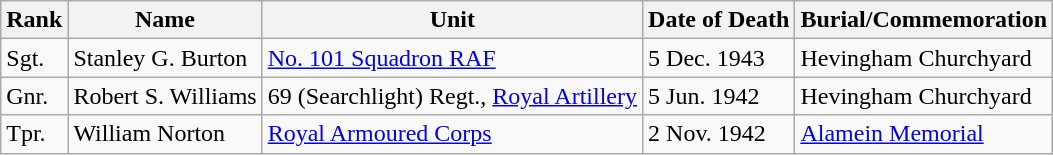<table class="wikitable">
<tr>
<th>Rank</th>
<th>Name</th>
<th>Unit</th>
<th>Date of Death</th>
<th>Burial/Commemoration</th>
</tr>
<tr>
<td>Sgt.</td>
<td>Stanley G. Burton</td>
<td><a href='#'>No. 101 Squadron RAF</a></td>
<td>5 Dec. 1943</td>
<td>Hevingham Churchyard</td>
</tr>
<tr>
<td>Gnr.</td>
<td>Robert S. Williams</td>
<td>69 (Searchlight) Regt., <a href='#'>Royal Artillery</a></td>
<td>5 Jun. 1942</td>
<td>Hevingham Churchyard</td>
</tr>
<tr>
<td>Tpr.</td>
<td>William Norton</td>
<td><a href='#'>Royal Armoured Corps</a></td>
<td>2 Nov. 1942</td>
<td><a href='#'>Alamein Memorial</a></td>
</tr>
</table>
